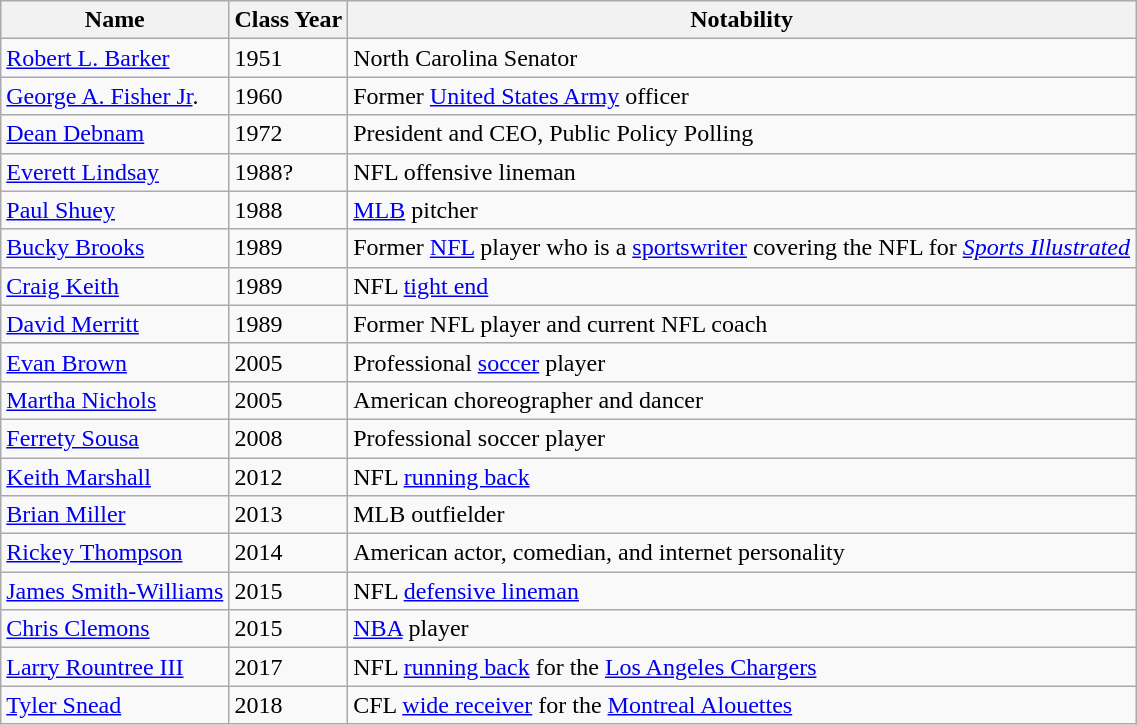<table class="wikitable">
<tr>
<th>Name</th>
<th>Class Year</th>
<th>Notability</th>
</tr>
<tr>
<td><a href='#'>Robert L. Barker</a></td>
<td>1951</td>
<td>North Carolina Senator</td>
</tr>
<tr>
<td><a href='#'>George A. Fisher Jr</a>.</td>
<td>1960</td>
<td>Former <a href='#'>United States Army</a> officer</td>
</tr>
<tr>
<td><a href='#'>Dean Debnam</a></td>
<td>1972</td>
<td>President and CEO, Public Policy Polling</td>
</tr>
<tr>
<td><a href='#'>Everett Lindsay</a></td>
<td>1988?</td>
<td>NFL offensive lineman</td>
</tr>
<tr>
<td><a href='#'>Paul Shuey</a></td>
<td>1988</td>
<td><a href='#'>MLB</a> pitcher</td>
</tr>
<tr>
<td><a href='#'>Bucky Brooks</a></td>
<td>1989</td>
<td>Former <a href='#'>NFL</a> player who is a <a href='#'>sportswriter</a> covering the NFL for <em><a href='#'>Sports Illustrated</a></em></td>
</tr>
<tr>
<td><a href='#'>Craig Keith</a></td>
<td>1989</td>
<td>NFL <a href='#'>tight end</a></td>
</tr>
<tr>
<td><a href='#'>David Merritt</a></td>
<td>1989</td>
<td>Former NFL player and current NFL coach</td>
</tr>
<tr>
<td><a href='#'>Evan Brown</a></td>
<td>2005</td>
<td>Professional <a href='#'>soccer</a> player</td>
</tr>
<tr>
<td><a href='#'>Martha Nichols</a></td>
<td>2005</td>
<td>American choreographer and dancer</td>
</tr>
<tr>
<td><a href='#'>Ferrety Sousa</a></td>
<td>2008</td>
<td>Professional soccer player</td>
</tr>
<tr>
<td><a href='#'>Keith Marshall</a></td>
<td>2012</td>
<td>NFL <a href='#'>running back</a></td>
</tr>
<tr>
<td><a href='#'>Brian Miller</a></td>
<td>2013</td>
<td>MLB outfielder</td>
</tr>
<tr>
<td><a href='#'>Rickey Thompson</a></td>
<td>2014</td>
<td>American actor, comedian, and internet personality</td>
</tr>
<tr>
<td><a href='#'>James Smith-Williams</a></td>
<td>2015</td>
<td>NFL <a href='#'>defensive lineman</a></td>
</tr>
<tr>
<td><a href='#'>Chris Clemons</a></td>
<td>2015</td>
<td><a href='#'>NBA</a> player</td>
</tr>
<tr>
<td><a href='#'>Larry Rountree III</a></td>
<td>2017</td>
<td>NFL <a href='#'>running back</a> for the <a href='#'>Los Angeles Chargers</a></td>
</tr>
<tr>
<td><a href='#'>Tyler Snead</a></td>
<td>2018</td>
<td>CFL <a href='#'>wide receiver</a> for the <a href='#'>Montreal Alouettes</a></td>
</tr>
</table>
